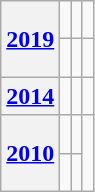<table class="wikitable">
<tr>
<th rowspan="2"><a href='#'>2019</a></th>
<td><br></td>
<td><br></td>
<td><div></div><br><div></div></td>
</tr>
<tr>
<td><br></td>
<td><br></td>
<td><div></div><br><div></div></td>
</tr>
<tr>
<th><a href='#'>2014</a></th>
<td></td>
<td><br></td>
<td></td>
</tr>
<tr>
<th rowspan="2"><a href='#'>2010</a></th>
<td><br></td>
<td></td>
</tr>
<tr>
<td><br></td>
<td></td>
</tr>
</table>
